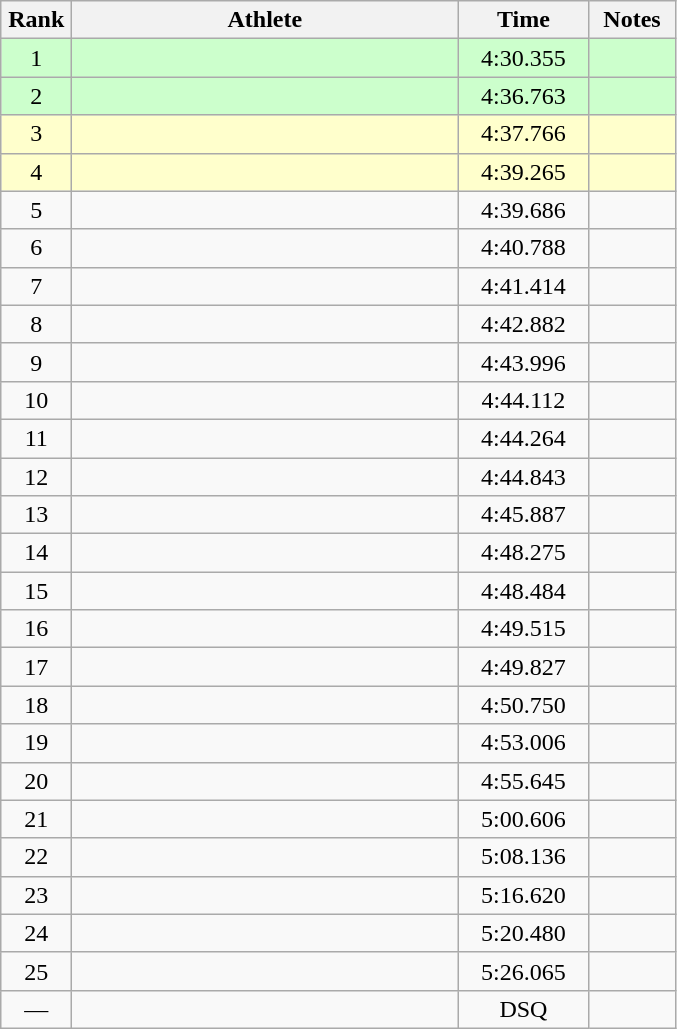<table class=wikitable style="text-align:center">
<tr>
<th width=40>Rank</th>
<th width=250>Athlete</th>
<th width=80>Time</th>
<th width=50>Notes</th>
</tr>
<tr bgcolor="ccffcc">
<td>1</td>
<td align=left></td>
<td>4:30.355</td>
<td></td>
</tr>
<tr bgcolor="ccffcc">
<td>2</td>
<td align=left></td>
<td>4:36.763</td>
<td></td>
</tr>
<tr bgcolor="#ffffcc">
<td>3</td>
<td align=left></td>
<td>4:37.766</td>
<td></td>
</tr>
<tr bgcolor="#ffffcc">
<td>4</td>
<td align=left></td>
<td>4:39.265</td>
<td></td>
</tr>
<tr>
<td>5</td>
<td align=left></td>
<td>4:39.686</td>
<td></td>
</tr>
<tr>
<td>6</td>
<td align=left></td>
<td>4:40.788</td>
<td></td>
</tr>
<tr>
<td>7</td>
<td align=left></td>
<td>4:41.414</td>
<td></td>
</tr>
<tr>
<td>8</td>
<td align=left></td>
<td>4:42.882</td>
<td></td>
</tr>
<tr>
<td>9</td>
<td align=left></td>
<td>4:43.996</td>
<td></td>
</tr>
<tr>
<td>10</td>
<td align=left></td>
<td>4:44.112</td>
<td></td>
</tr>
<tr>
<td>11</td>
<td align=left></td>
<td>4:44.264</td>
<td></td>
</tr>
<tr>
<td>12</td>
<td align=left></td>
<td>4:44.843</td>
<td></td>
</tr>
<tr>
<td>13</td>
<td align=left></td>
<td>4:45.887</td>
<td></td>
</tr>
<tr>
<td>14</td>
<td align=left></td>
<td>4:48.275</td>
<td></td>
</tr>
<tr>
<td>15</td>
<td align=left></td>
<td>4:48.484</td>
<td></td>
</tr>
<tr>
<td>16</td>
<td align=left></td>
<td>4:49.515</td>
<td></td>
</tr>
<tr>
<td>17</td>
<td align=left></td>
<td>4:49.827</td>
<td></td>
</tr>
<tr>
<td>18</td>
<td align=left></td>
<td>4:50.750</td>
<td></td>
</tr>
<tr>
<td>19</td>
<td align=left></td>
<td>4:53.006</td>
<td></td>
</tr>
<tr>
<td>20</td>
<td align=left></td>
<td>4:55.645</td>
<td></td>
</tr>
<tr>
<td>21</td>
<td align=left></td>
<td>5:00.606</td>
<td></td>
</tr>
<tr>
<td>22</td>
<td align=left></td>
<td>5:08.136</td>
<td></td>
</tr>
<tr>
<td>23</td>
<td align=left></td>
<td>5:16.620</td>
<td></td>
</tr>
<tr>
<td>24</td>
<td align=left></td>
<td>5:20.480</td>
<td></td>
</tr>
<tr>
<td>25</td>
<td align=left></td>
<td>5:26.065</td>
<td></td>
</tr>
<tr>
<td>—</td>
<td align=left></td>
<td>DSQ</td>
<td></td>
</tr>
</table>
